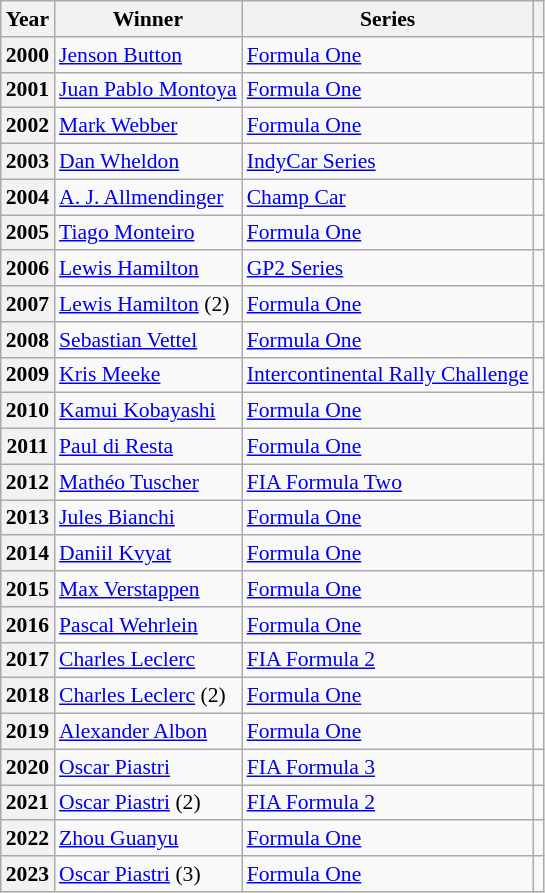<table class="wikitable" style="font-size: 90%;">
<tr>
<th>Year</th>
<th>Winner</th>
<th>Series</th>
<th></th>
</tr>
<tr>
<th>2000</th>
<td> <a href='#'>Jenson Button</a></td>
<td><a href='#'>Formula One</a></td>
<td></td>
</tr>
<tr>
<th>2001</th>
<td> <a href='#'>Juan Pablo Montoya</a></td>
<td><a href='#'>Formula One</a></td>
<td></td>
</tr>
<tr>
<th>2002</th>
<td> <a href='#'>Mark Webber</a></td>
<td><a href='#'>Formula One</a></td>
<td></td>
</tr>
<tr>
<th>2003</th>
<td> <a href='#'>Dan Wheldon</a></td>
<td><a href='#'>IndyCar Series</a></td>
<td></td>
</tr>
<tr>
<th>2004</th>
<td> <a href='#'>A. J. Allmendinger</a></td>
<td><a href='#'>Champ Car</a></td>
<td></td>
</tr>
<tr>
<th>2005</th>
<td> <a href='#'>Tiago Monteiro</a></td>
<td><a href='#'>Formula One</a></td>
<td></td>
</tr>
<tr>
<th>2006</th>
<td> <a href='#'>Lewis Hamilton</a></td>
<td><a href='#'>GP2 Series</a></td>
<td></td>
</tr>
<tr>
<th>2007</th>
<td> <a href='#'>Lewis Hamilton</a> (2)</td>
<td><a href='#'>Formula One</a></td>
<td></td>
</tr>
<tr>
<th>2008</th>
<td> <a href='#'>Sebastian Vettel</a></td>
<td><a href='#'>Formula One</a></td>
<td></td>
</tr>
<tr>
<th>2009</th>
<td> <a href='#'>Kris Meeke</a></td>
<td><a href='#'>Intercontinental Rally Challenge</a></td>
<td></td>
</tr>
<tr>
<th>2010</th>
<td> <a href='#'>Kamui Kobayashi</a></td>
<td><a href='#'>Formula One</a></td>
<td></td>
</tr>
<tr>
<th>2011</th>
<td> <a href='#'>Paul di Resta</a></td>
<td><a href='#'>Formula One</a></td>
<td></td>
</tr>
<tr>
<th>2012</th>
<td> <a href='#'>Mathéo Tuscher</a></td>
<td><a href='#'>FIA Formula Two</a></td>
<td></td>
</tr>
<tr>
<th>2013</th>
<td> <a href='#'>Jules Bianchi</a></td>
<td><a href='#'>Formula One</a></td>
<td></td>
</tr>
<tr>
<th>2014</th>
<td> <a href='#'>Daniil Kvyat</a></td>
<td><a href='#'>Formula One</a></td>
<td></td>
</tr>
<tr>
<th>2015</th>
<td> <a href='#'>Max Verstappen</a></td>
<td><a href='#'>Formula One</a></td>
<td></td>
</tr>
<tr>
<th>2016</th>
<td> <a href='#'>Pascal Wehrlein</a></td>
<td><a href='#'>Formula One</a></td>
<td></td>
</tr>
<tr>
<th>2017</th>
<td> <a href='#'>Charles Leclerc</a></td>
<td><a href='#'>FIA Formula 2</a></td>
<td></td>
</tr>
<tr>
<th>2018</th>
<td> <a href='#'>Charles Leclerc</a> (2)</td>
<td><a href='#'>Formula One</a></td>
<td></td>
</tr>
<tr>
<th>2019</th>
<td> <a href='#'>Alexander Albon</a></td>
<td><a href='#'>Formula One</a></td>
<td></td>
</tr>
<tr>
<th>2020</th>
<td> <a href='#'>Oscar Piastri</a></td>
<td><a href='#'>FIA Formula 3</a></td>
<td></td>
</tr>
<tr>
<th>2021</th>
<td> <a href='#'>Oscar Piastri</a> (2)</td>
<td><a href='#'>FIA Formula 2</a></td>
<td></td>
</tr>
<tr>
<th>2022</th>
<td> <a href='#'>Zhou Guanyu</a></td>
<td><a href='#'>Formula One</a></td>
<td></td>
</tr>
<tr>
<th>2023</th>
<td> <a href='#'>Oscar Piastri</a> (3)</td>
<td><a href='#'>Formula One</a></td>
<td></td>
</tr>
</table>
